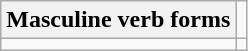<table class='wikitable'>
<tr>
<th>Masculine verb forms</th>
</tr>
<tr>
<td></td>
<td></td>
</tr>
</table>
